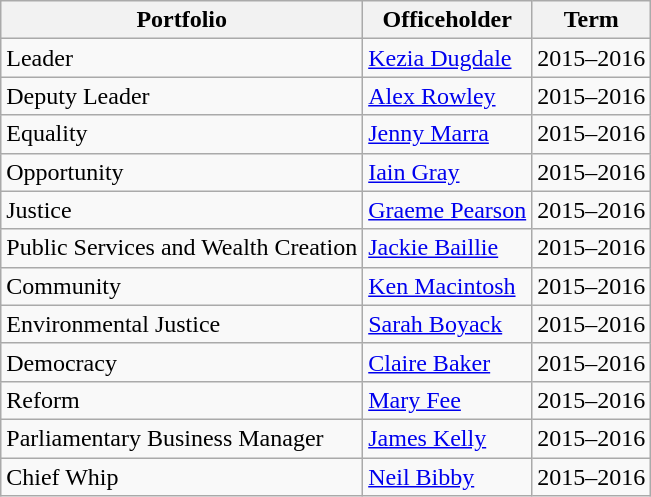<table class="wikitable">
<tr>
<th>Portfolio</th>
<th>Officeholder</th>
<th>Term</th>
</tr>
<tr>
<td>Leader</td>
<td><a href='#'>Kezia Dugdale</a></td>
<td>2015–2016</td>
</tr>
<tr>
<td>Deputy Leader</td>
<td><a href='#'>Alex Rowley</a></td>
<td>2015–2016</td>
</tr>
<tr>
<td>Equality</td>
<td><a href='#'>Jenny Marra</a></td>
<td>2015–2016</td>
</tr>
<tr>
<td>Opportunity</td>
<td><a href='#'>Iain Gray</a></td>
<td>2015–2016</td>
</tr>
<tr>
<td>Justice</td>
<td><a href='#'>Graeme Pearson</a></td>
<td>2015–2016</td>
</tr>
<tr>
<td>Public Services and Wealth Creation</td>
<td><a href='#'>Jackie Baillie</a></td>
<td>2015–2016</td>
</tr>
<tr>
<td>Community</td>
<td><a href='#'>Ken Macintosh</a></td>
<td>2015–2016</td>
</tr>
<tr>
<td>Environmental Justice</td>
<td><a href='#'>Sarah Boyack</a></td>
<td>2015–2016</td>
</tr>
<tr>
<td>Democracy</td>
<td><a href='#'>Claire Baker</a></td>
<td>2015–2016</td>
</tr>
<tr>
<td>Reform</td>
<td><a href='#'>Mary Fee</a></td>
<td>2015–2016</td>
</tr>
<tr>
<td>Parliamentary Business Manager</td>
<td><a href='#'>James Kelly</a></td>
<td>2015–2016</td>
</tr>
<tr>
<td>Chief Whip</td>
<td><a href='#'>Neil Bibby</a></td>
<td>2015–2016</td>
</tr>
</table>
